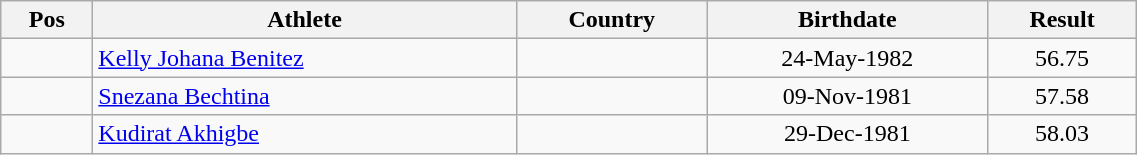<table class="wikitable"  style="text-align:center; width:60%;">
<tr>
<th>Pos</th>
<th>Athlete</th>
<th>Country</th>
<th>Birthdate</th>
<th>Result</th>
</tr>
<tr>
<td align=center></td>
<td align=left><a href='#'>Kelly Johana Benitez</a></td>
<td align=left></td>
<td>24-May-1982</td>
<td>56.75</td>
</tr>
<tr>
<td align=center></td>
<td align=left><a href='#'>Snezana Bechtina</a></td>
<td align=left></td>
<td>09-Nov-1981</td>
<td>57.58</td>
</tr>
<tr>
<td align=center></td>
<td align=left><a href='#'>Kudirat Akhigbe</a></td>
<td align=left></td>
<td>29-Dec-1981</td>
<td>58.03</td>
</tr>
</table>
